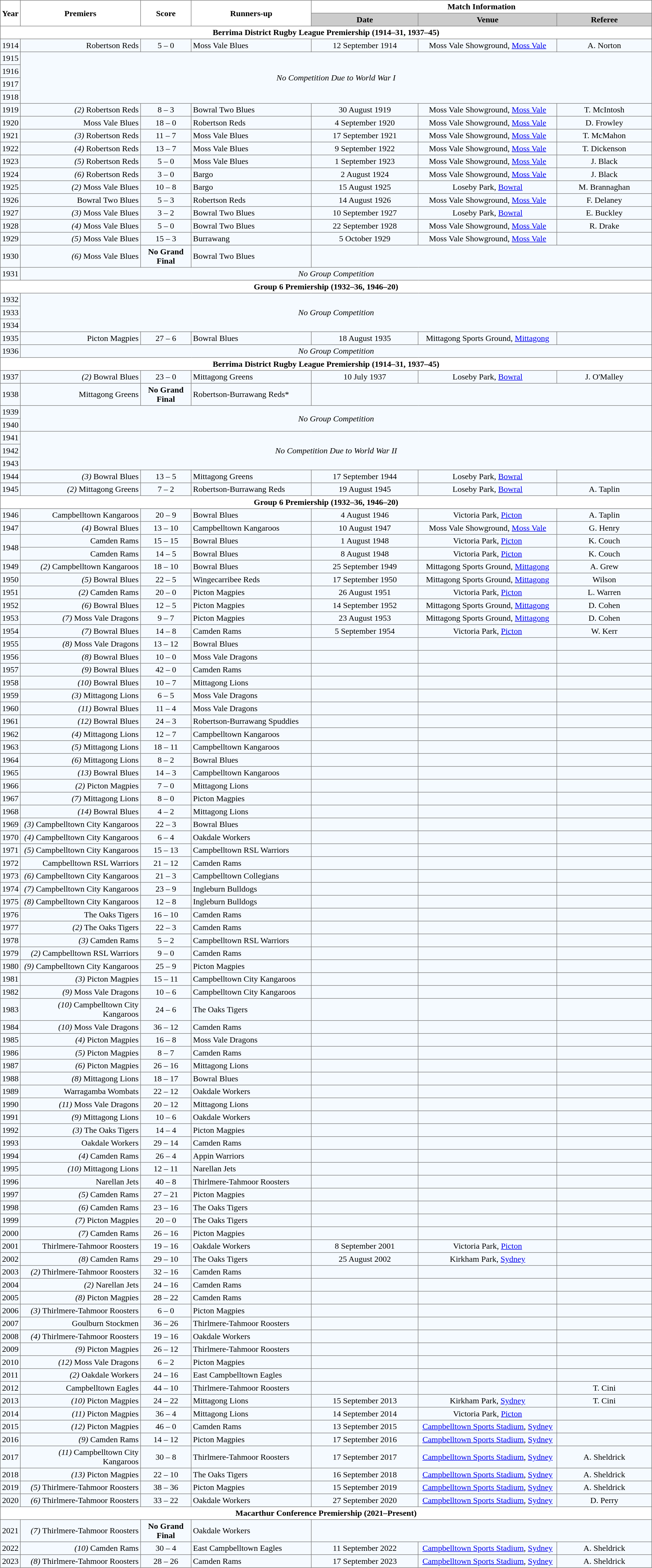<table width="100%" cellspacing="0" cellpadding="3" border="1" style="border-collapse:collapse;  text-align:center;">
<tr>
<th rowspan="2">Year</th>
<th rowspan="2" width="19%">Premiers</th>
<th rowspan="2" width="8%">Score</th>
<th rowspan="2" width="19%">Runners-up</th>
<th colspan="3">Match Information</th>
</tr>
<tr style="background:#CCCCCC">
<th width="17%">Date</th>
<th width="22%">Venue</th>
<th width="50%">Referee</th>
</tr>
<tr>
<th colspan="7">Berrima District Rugby League Premiership (1914–31, 1937–45)</th>
</tr>
<tr style="text-align:center; background:#f5faff;">
<td>1914</td>
<td align="right">Robertson Reds </td>
<td>5 – 0</td>
<td align="left"> Moss Vale Blues</td>
<td>12 September 1914</td>
<td>Moss Vale Showground, <a href='#'>Moss Vale</a></td>
<td>A. Norton</td>
</tr>
<tr style="text-align:center; background:#f5faff;">
<td>1915</td>
<td colspan="6" rowspan="4" align="center"><em>No Competition Due to World War I</em></td>
</tr>
<tr style="text-align:center; background:#f5faff;">
<td>1916</td>
</tr>
<tr style="text-align:center; background:#f5faff;">
<td>1917</td>
</tr>
<tr style="text-align:center; background:#f5faff;">
<td>1918</td>
</tr>
<tr style="text-align:center; background:#f5faff;">
<td>1919</td>
<td align="right"><em>(2)</em> Robertson Reds </td>
<td>8 – 3</td>
<td align="left"> Bowral Two Blues</td>
<td>30 August 1919</td>
<td>Moss Vale Showground, <a href='#'>Moss Vale</a></td>
<td>T. McIntosh</td>
</tr>
<tr style="text-align:center; background:#f5faff;">
<td>1920</td>
<td align="right">Moss Vale Blues </td>
<td>18 – 0</td>
<td align="left"> Robertson Reds</td>
<td>4 September 1920</td>
<td>Moss Vale Showground, <a href='#'>Moss Vale</a></td>
<td>D. Frowley</td>
</tr>
<tr style="text-align:center; background:#f5faff;">
<td>1921</td>
<td align="right"><em>(3)</em> Robertson Reds </td>
<td>11 – 7</td>
<td align="left"> Moss Vale Blues</td>
<td>17 September 1921</td>
<td>Moss Vale Showground, <a href='#'>Moss Vale</a></td>
<td>T. McMahon</td>
</tr>
<tr style="text-align:center; background:#f5faff;">
<td>1922</td>
<td align="right"><em>(4)</em> Robertson Reds </td>
<td>13 – 7</td>
<td align="left"> Moss Vale Blues</td>
<td>9 September 1922</td>
<td>Moss Vale Showground, <a href='#'>Moss Vale</a></td>
<td>T. Dickenson</td>
</tr>
<tr style="text-align:center; background:#f5faff;">
<td>1923</td>
<td align="right"><em>(5)</em> Robertson Reds </td>
<td>5 – 0</td>
<td align="left"> Moss Vale Blues</td>
<td>1 September 1923</td>
<td>Moss Vale Showground, <a href='#'>Moss Vale</a></td>
<td>J. Black</td>
</tr>
<tr style="text-align:center; background:#f5faff;">
<td>1924</td>
<td align="right"><em>(6)</em> Robertson Reds </td>
<td>3 – 0</td>
<td align="left"> Bargo</td>
<td>2 August 1924</td>
<td>Moss Vale Showground, <a href='#'>Moss Vale</a></td>
<td>J. Black</td>
</tr>
<tr style="text-align:center; background:#f5faff;">
<td>1925</td>
<td align="right"><em>(2)</em> Moss Vale Blues </td>
<td>10 – 8</td>
<td align="left"> Bargo</td>
<td>15 August 1925</td>
<td>Loseby Park, <a href='#'>Bowral</a></td>
<td>M. Brannaghan</td>
</tr>
<tr style="text-align:center; background:#f5faff;">
<td>1926</td>
<td align="right">Bowral Two Blues </td>
<td>5 – 3</td>
<td align="left"> Robertson Reds</td>
<td>14 August 1926</td>
<td>Moss Vale Showground, <a href='#'>Moss Vale</a></td>
<td>F. Delaney</td>
</tr>
<tr style="text-align:center; background:#f5faff;">
<td>1927</td>
<td align="right"><em>(3)</em> Moss Vale Blues </td>
<td>3 – 2</td>
<td align="left"> Bowral Two Blues</td>
<td>10 September 1927</td>
<td>Loseby Park, <a href='#'>Bowral</a></td>
<td>E. Buckley</td>
</tr>
<tr style="text-align:center; background:#f5faff;">
<td>1928</td>
<td align="right"><em>(4)</em> Moss Vale Blues </td>
<td>5 – 0</td>
<td align="left"> Bowral Two Blues</td>
<td>22 September 1928</td>
<td>Moss Vale Showground, <a href='#'>Moss Vale</a></td>
<td>R. Drake</td>
</tr>
<tr style="text-align:center; background:#f5faff;">
<td>1929</td>
<td align="right"><em>(5)</em> Moss Vale Blues </td>
<td>15 – 3</td>
<td align="left"> Burrawang</td>
<td>5 October 1929</td>
<td>Moss Vale Showground, <a href='#'>Moss Vale</a></td>
<td></td>
</tr>
<tr style="text-align:center; background:#f5faff;">
<td>1930</td>
<td align="right"><em>(6)</em> Moss Vale Blues </td>
<th>No Grand Final</th>
<td align="left"> Bowral Two Blues</td>
<td colspan="3"></td>
</tr>
<tr style="text-align:center; background:#f5faff;">
<td>1931</td>
<td colspan="6" align="center"><em>No Group Competition</em></td>
</tr>
<tr>
<th colspan="7">Group 6 Premiership (1932–36, 1946–20)</th>
</tr>
<tr style="text-align:center; background:#f5faff;">
<td>1932</td>
<td colspan="6" rowspan="3" align="center"><em>No Group Competition</em></td>
</tr>
<tr style="text-align:center; background:#f5faff;">
<td>1933</td>
</tr>
<tr style="text-align:center; background:#f5faff;">
<td>1934</td>
</tr>
<tr style="text-align:center; background:#f5faff;">
<td>1935</td>
<td align="right">Picton Magpies </td>
<td>27 – 6</td>
<td align="left"> Bowral Blues</td>
<td>18 August 1935</td>
<td>Mittagong Sports Ground, <a href='#'>Mittagong</a></td>
<td></td>
</tr>
<tr style="text-align:center; background:#f5faff;">
<td>1936</td>
<td colspan="6" align="center"><em>No Group Competition</em></td>
</tr>
<tr>
<th colspan="7">Berrima District Rugby League Premiership (1914–31, 1937–45)</th>
</tr>
<tr style="text-align:center; background:#f5faff;">
<td>1937</td>
<td align="right"><em>(2)</em> Bowral Blues </td>
<td>23 – 0</td>
<td align="left"> Mittagong Greens</td>
<td>10 July 1937</td>
<td>Loseby Park, <a href='#'>Bowral</a></td>
<td>J. O'Malley</td>
</tr>
<tr style="text-align:center; background:#f5faff;">
<td>1938</td>
<td align="right">Mittagong Greens </td>
<th>No Grand Final</th>
<td align="left"> Robertson-Burrawang Reds*</td>
<td colspan="3"></td>
</tr>
<tr style="text-align:center; background:#f5faff;">
<td>1939</td>
<td colspan="6" rowspan="2" align="center"><em>No Group Competition</em></td>
</tr>
<tr style="text-align:center; background:#f5faff;">
<td>1940</td>
</tr>
<tr style="text-align:center; background:#f5faff;">
<td>1941</td>
<td colspan="6" rowspan="3" align="center"><em>No Competition Due to World War II</em></td>
</tr>
<tr style="text-align:center; background:#f5faff;">
<td>1942</td>
</tr>
<tr style="text-align:center; background:#f5faff;">
<td>1943</td>
</tr>
<tr style="text-align:center; background:#f5faff;">
<td>1944</td>
<td align="right"><em>(3)</em> Bowral Blues </td>
<td>13 – 5</td>
<td align="left"> Mittagong Greens</td>
<td>17 September 1944</td>
<td>Loseby Park, <a href='#'>Bowral</a></td>
<td></td>
</tr>
<tr style="text-align:center; background:#f5faff;">
<td>1945</td>
<td align="right"><em>(2)</em> Mittagong Greens </td>
<td>7 – 2</td>
<td align="left"> Robertson-Burrawang Reds</td>
<td>19 August 1945</td>
<td>Loseby Park, <a href='#'>Bowral</a></td>
<td>A. Taplin</td>
</tr>
<tr>
<th colspan="7">Group 6 Premiership (1932–36, 1946–20)</th>
</tr>
<tr style="text-align:center; background:#f5faff;">
<td>1946</td>
<td align="right">Campbelltown Kangaroos </td>
<td>20 – 9</td>
<td align="left"> Bowral Blues</td>
<td>4 August 1946</td>
<td>Victoria Park, <a href='#'>Picton</a></td>
<td>A. Taplin</td>
</tr>
<tr style="text-align:center; background:#f5faff;">
<td>1947</td>
<td align="right"><em>(4)</em> Bowral Blues </td>
<td>13 – 10</td>
<td align="left"> Campbelltown Kangaroos</td>
<td>10 August 1947</td>
<td>Moss Vale Showground, <a href='#'>Moss Vale</a></td>
<td>G. Henry</td>
</tr>
<tr style="text-align:center; background:#f5faff;">
<td rowspan="2">1948</td>
<td align="right">Camden Rams </td>
<td>15 – 15</td>
<td align="left"> Bowral Blues</td>
<td>1 August 1948</td>
<td>Victoria Park, <a href='#'>Picton</a></td>
<td>K. Couch</td>
</tr>
<tr style="text-align:center; background:#f5faff;">
<td align="right">Camden Rams </td>
<td>14 – 5</td>
<td align="left"> Bowral Blues</td>
<td>8 August 1948</td>
<td>Victoria Park, <a href='#'>Picton</a></td>
<td>K. Couch</td>
</tr>
<tr style="text-align:center; background:#f5faff;">
<td>1949</td>
<td align="right"><em>(2)</em> Campbelltown Kangaroos </td>
<td>18 – 10</td>
<td align="left"> Bowral Blues</td>
<td>25 September 1949</td>
<td>Mittagong Sports Ground, <a href='#'>Mittagong</a></td>
<td>A. Grew</td>
</tr>
<tr style="text-align:center; background:#f5faff;">
<td>1950</td>
<td align="right"><em>(5)</em> Bowral Blues </td>
<td>22 – 5</td>
<td align="left"> Wingecarribee Reds</td>
<td>17 September 1950</td>
<td>Mittagong Sports Ground, <a href='#'>Mittagong</a></td>
<td>Wilson</td>
</tr>
<tr style="text-align:center; background:#f5faff;">
<td>1951</td>
<td align="right"><em>(2)</em> Camden Rams </td>
<td>20 – 0</td>
<td align="left"> Picton Magpies</td>
<td>26 August 1951</td>
<td>Victoria Park, <a href='#'>Picton</a></td>
<td>L. Warren</td>
</tr>
<tr style="text-align:center; background:#f5faff;">
<td>1952</td>
<td align="right"><em>(6)</em> Bowral Blues </td>
<td>12 – 5</td>
<td align="left"> Picton Magpies</td>
<td>14 September 1952</td>
<td>Mittagong Sports Ground, <a href='#'>Mittagong</a></td>
<td>D. Cohen</td>
</tr>
<tr style="text-align:center; background:#f5faff;">
<td>1953</td>
<td align="right"><em>(7)</em> Moss Vale Dragons </td>
<td>9 – 7</td>
<td align="left"> Picton Magpies</td>
<td>23 August 1953</td>
<td>Mittagong Sports Ground, <a href='#'>Mittagong</a></td>
<td>D. Cohen</td>
</tr>
<tr style="text-align:center; background:#f5faff;">
<td>1954</td>
<td align="right"><em>(7)</em> Bowral Blues </td>
<td>14 – 8</td>
<td align="left"> Camden Rams</td>
<td>5 September 1954</td>
<td>Victoria Park, <a href='#'>Picton</a></td>
<td>W. Kerr</td>
</tr>
<tr style="text-align:center; background:#f5faff;">
<td>1955</td>
<td align="right"><em>(8)</em> Moss Vale Dragons </td>
<td>13 – 12</td>
<td align="left"> Bowral Blues</td>
<td></td>
<td></td>
<td></td>
</tr>
<tr style="text-align:center; background:#f5faff;">
<td>1956</td>
<td align="right"><em>(8)</em> Bowral Blues </td>
<td>10 – 0</td>
<td align="left"> Moss Vale Dragons</td>
<td></td>
<td></td>
<td></td>
</tr>
<tr style="text-align:center; background:#f5faff;">
<td>1957</td>
<td align="right"><em>(9)</em> Bowral Blues </td>
<td>42 – 0</td>
<td align="left"> Camden Rams</td>
<td></td>
<td></td>
<td></td>
</tr>
<tr style="text-align:center; background:#f5faff;">
<td>1958</td>
<td align="right"><em>(10)</em> Bowral Blues </td>
<td>10 – 7</td>
<td align="left"> Mittagong Lions</td>
<td></td>
<td></td>
<td></td>
</tr>
<tr style="text-align:center; background:#f5faff;">
<td>1959</td>
<td align="right"><em>(3)</em> Mittagong Lions </td>
<td>6 – 5</td>
<td align="left"> Moss Vale Dragons</td>
<td></td>
<td></td>
<td></td>
</tr>
<tr style="text-align:center; background:#f5faff;">
<td>1960</td>
<td align="right"><em>(11)</em> Bowral Blues </td>
<td>11 – 4</td>
<td align="left"> Moss Vale Dragons</td>
<td></td>
<td></td>
<td></td>
</tr>
<tr style="text-align:center; background:#f5faff;">
<td>1961</td>
<td align="right"><em>(12)</em> Bowral Blues </td>
<td>24 – 3</td>
<td align="left"> Robertson-Burrawang Spuddies</td>
<td></td>
<td></td>
<td></td>
</tr>
<tr style="text-align:center; background:#f5faff;">
<td>1962</td>
<td align="right"><em>(4)</em> Mittagong Lions </td>
<td>12 – 7</td>
<td align="left"> Campbelltown Kangaroos</td>
<td></td>
<td></td>
<td></td>
</tr>
<tr style="text-align:center; background:#f5faff;">
<td>1963</td>
<td align="right"><em>(5)</em> Mittagong Lions </td>
<td>18 – 11</td>
<td align="left"> Campbelltown Kangaroos</td>
<td></td>
<td></td>
<td></td>
</tr>
<tr style="text-align:center; background:#f5faff;">
<td>1964</td>
<td align="right"><em>(6)</em> Mittagong Lions </td>
<td>8 – 2</td>
<td align="left"> Bowral Blues</td>
<td></td>
<td></td>
<td></td>
</tr>
<tr style="text-align:center; background:#f5faff;">
<td>1965</td>
<td align="right"><em>(13)</em> Bowral Blues </td>
<td>14 – 3</td>
<td align="left"> Campbelltown Kangaroos</td>
<td></td>
<td></td>
<td></td>
</tr>
<tr style="text-align:center; background:#f5faff;">
<td>1966</td>
<td align="right"><em>(2)</em> Picton Magpies </td>
<td>7 – 0</td>
<td align="left"> Mittagong Lions</td>
<td></td>
<td></td>
<td></td>
</tr>
<tr style="text-align:center; background:#f5faff;">
<td>1967</td>
<td align="right"><em>(7)</em> Mittagong Lions </td>
<td>8 – 0</td>
<td align="left"> Picton Magpies</td>
<td></td>
<td></td>
<td></td>
</tr>
<tr style="text-align:center; background:#f5faff;">
<td>1968</td>
<td align="right"><em>(14)</em> Bowral Blues </td>
<td>4 – 2</td>
<td align="left"> Mittagong Lions</td>
<td></td>
<td></td>
<td></td>
</tr>
<tr style="text-align:center; background:#f5faff;">
<td>1969</td>
<td align="right"><em>(3)</em> Campbelltown City Kangaroos </td>
<td>22 – 3</td>
<td align="left"> Bowral Blues</td>
<td></td>
<td></td>
<td></td>
</tr>
<tr style="text-align:center; background:#f5faff;">
<td>1970</td>
<td align="right"><em>(4)</em> Campbelltown City Kangaroos </td>
<td>6 – 4</td>
<td align="left"> Oakdale Workers</td>
<td></td>
<td></td>
<td></td>
</tr>
<tr style="text-align:center; background:#f5faff;">
<td>1971</td>
<td align="right"><em>(5)</em> Campbelltown City Kangaroos </td>
<td>15 – 13</td>
<td align="left"> Campbelltown RSL Warriors</td>
<td></td>
<td></td>
<td></td>
</tr>
<tr style="text-align:center; background:#f5faff;">
<td>1972</td>
<td align="right">Campbelltown RSL Warriors </td>
<td>21 – 12</td>
<td align="left"> Camden Rams</td>
<td></td>
<td></td>
<td></td>
</tr>
<tr style="text-align:center; background:#f5faff;">
<td>1973</td>
<td align="right"><em>(6)</em> Campbelltown City Kangaroos </td>
<td>21 – 3</td>
<td align="left"> Campbelltown Collegians</td>
<td></td>
<td></td>
<td></td>
</tr>
<tr style="text-align:center; background:#f5faff;">
<td>1974</td>
<td align="right"><em>(7)</em> Campbelltown City Kangaroos </td>
<td>23 – 9</td>
<td align="left"> Ingleburn Bulldogs</td>
<td></td>
<td></td>
<td></td>
</tr>
<tr style="text-align:center; background:#f5faff;">
<td>1975</td>
<td align="right"><em>(8)</em> Campbelltown City Kangaroos </td>
<td>12 – 8</td>
<td align="left"> Ingleburn Bulldogs</td>
<td></td>
<td></td>
<td></td>
</tr>
<tr style="text-align:center; background:#f5faff;">
<td>1976</td>
<td align="right">The Oaks Tigers </td>
<td>16 – 10</td>
<td align="left"> Camden Rams</td>
<td></td>
<td></td>
<td></td>
</tr>
<tr style="text-align:center; background:#f5faff;">
<td>1977</td>
<td align="right"><em>(2)</em> The Oaks Tigers </td>
<td>22 – 3</td>
<td align="left"> Camden Rams</td>
<td></td>
<td></td>
<td></td>
</tr>
<tr style="text-align:center; background:#f5faff;">
<td>1978</td>
<td align="right"><em>(3)</em> Camden Rams </td>
<td>5 – 2</td>
<td align="left"> Campbelltown RSL Warriors</td>
<td></td>
<td></td>
<td></td>
</tr>
<tr style="text-align:center; background:#f5faff;">
<td>1979</td>
<td align="right"><em>(2)</em> Campbelltown RSL Warriors </td>
<td>9 – 0</td>
<td align="left"> Camden Rams</td>
<td></td>
<td></td>
<td></td>
</tr>
<tr style="text-align:center; background:#f5faff;">
<td>1980</td>
<td align="right"><em>(9)</em> Campbelltown City Kangaroos </td>
<td>25 – 9</td>
<td align="left"> Picton Magpies</td>
<td></td>
<td></td>
<td></td>
</tr>
<tr style="text-align:center; background:#f5faff;">
<td>1981</td>
<td align="right"><em>(3)</em> Picton Magpies </td>
<td>15 – 11</td>
<td align="left"> Campbelltown City Kangaroos</td>
<td></td>
<td></td>
<td></td>
</tr>
<tr style="text-align:center; background:#f5faff;">
<td>1982</td>
<td align="right"><em>(9)</em> Moss Vale Dragons </td>
<td>10 – 6</td>
<td align="left"> Campbelltown City Kangaroos</td>
<td></td>
<td></td>
<td></td>
</tr>
<tr style="text-align:center; background:#f5faff;">
<td>1983</td>
<td align="right"><em>(10)</em> Campbelltown City Kangaroos </td>
<td>24 – 6</td>
<td align="left"> The Oaks Tigers</td>
<td></td>
<td></td>
<td></td>
</tr>
<tr style="text-align:center; background:#f5faff;">
<td>1984</td>
<td align="right"><em>(10)</em> Moss Vale Dragons </td>
<td>36 – 12</td>
<td align="left"> Camden Rams</td>
<td></td>
<td></td>
<td></td>
</tr>
<tr style="text-align:center; background:#f5faff;">
<td>1985</td>
<td align="right"><em>(4)</em> Picton Magpies </td>
<td>16 – 8</td>
<td align="left"> Moss Vale Dragons</td>
<td></td>
<td></td>
<td></td>
</tr>
<tr style="text-align:center; background:#f5faff;">
<td>1986</td>
<td align="right"><em>(5)</em> Picton Magpies </td>
<td>8 – 7</td>
<td align="left"> Camden Rams</td>
<td></td>
<td></td>
<td></td>
</tr>
<tr style="text-align:center; background:#f5faff;">
<td>1987</td>
<td align="right"><em>(6)</em> Picton Magpies </td>
<td>26 – 16</td>
<td align="left"> Mittagong Lions</td>
<td></td>
<td></td>
<td></td>
</tr>
<tr style="text-align:center; background:#f5faff;">
<td>1988</td>
<td align="right"><em>(8)</em> Mittagong Lions </td>
<td>18 – 17</td>
<td align="left"> Bowral Blues</td>
<td></td>
<td></td>
<td></td>
</tr>
<tr style="text-align:center; background:#f5faff;">
<td>1989</td>
<td align="right">Warragamba Wombats </td>
<td>22 – 12</td>
<td align="left"> Oakdale Workers</td>
<td></td>
<td></td>
<td></td>
</tr>
<tr style="text-align:center; background:#f5faff;">
<td>1990</td>
<td align="right"><em>(11)</em> Moss Vale Dragons </td>
<td>20 – 12</td>
<td align="left"> Mittagong Lions</td>
<td></td>
<td></td>
<td></td>
</tr>
<tr style="text-align:center; background:#f5faff;">
<td>1991</td>
<td align="right"><em>(9)</em> Mittagong Lions </td>
<td>10 – 6</td>
<td align="left"> Oakdale Workers</td>
<td></td>
<td></td>
<td></td>
</tr>
<tr style="text-align:center; background:#f5faff;">
<td>1992</td>
<td align="right"><em>(3)</em> The Oaks Tigers </td>
<td>14 – 4</td>
<td align="left"> Picton Magpies</td>
<td></td>
<td></td>
<td></td>
</tr>
<tr style="text-align:center; background:#f5faff;">
<td>1993</td>
<td align="right">Oakdale Workers </td>
<td>29 – 14</td>
<td align="left"> Camden Rams</td>
<td></td>
<td></td>
<td></td>
</tr>
<tr style="text-align:center; background:#f5faff;">
<td>1994</td>
<td align="right"><em>(4)</em> Camden Rams </td>
<td>26 – 4</td>
<td align="left"> Appin Warriors</td>
<td></td>
<td></td>
<td></td>
</tr>
<tr style="text-align:center; background:#f5faff;">
<td>1995</td>
<td align="right"><em>(10)</em> Mittagong Lions </td>
<td>12 – 11</td>
<td align="left"> Narellan Jets</td>
<td></td>
<td></td>
<td></td>
</tr>
<tr style="text-align:center; background:#f5faff;">
<td>1996</td>
<td align="right">Narellan Jets </td>
<td>40 – 8</td>
<td align="left"> Thirlmere-Tahmoor Roosters</td>
<td></td>
<td></td>
<td></td>
</tr>
<tr style="text-align:center; background:#f5faff;">
<td>1997</td>
<td align="right"><em>(5)</em> Camden Rams </td>
<td>27 – 21</td>
<td align="left"> Picton Magpies</td>
<td></td>
<td></td>
<td></td>
</tr>
<tr style="text-align:center; background:#f5faff;">
<td>1998</td>
<td align="right"><em>(6)</em> Camden Rams </td>
<td>23 – 16</td>
<td align="left"> The Oaks Tigers</td>
<td></td>
<td></td>
<td></td>
</tr>
<tr style="text-align:center; background:#f5faff;">
<td>1999</td>
<td align="right"><em>(7)</em> Picton Magpies </td>
<td>20 – 0</td>
<td align="left"> The Oaks Tigers</td>
<td></td>
<td></td>
<td></td>
</tr>
<tr style="text-align:center; background:#f5faff;">
<td>2000</td>
<td align="right"><em>(7)</em> Camden Rams </td>
<td>26 – 16</td>
<td align="left"> Picton Magpies</td>
<td></td>
<td></td>
<td></td>
</tr>
<tr style="text-align:center; background:#f5faff;">
<td>2001</td>
<td align="right">Thirlmere-Tahmoor Roosters </td>
<td>19 – 16</td>
<td align="left"> Oakdale Workers</td>
<td>8 September 2001</td>
<td>Victoria Park, <a href='#'>Picton</a></td>
<td></td>
</tr>
<tr style="text-align:center; background:#f5faff;">
<td>2002</td>
<td align="right"><em>(8)</em> Camden Rams </td>
<td>29 – 10</td>
<td align="left"> The Oaks Tigers</td>
<td>25 August 2002</td>
<td>Kirkham Park, <a href='#'>Sydney</a></td>
<td></td>
</tr>
<tr style="text-align:center; background:#f5faff;">
<td>2003</td>
<td align="right"><em>(2)</em> Thirlmere-Tahmoor Roosters </td>
<td>32 – 16</td>
<td align="left"> Camden Rams</td>
<td></td>
<td></td>
<td></td>
</tr>
<tr style="text-align:center; background:#f5faff;">
<td>2004</td>
<td align="right"><em>(2)</em> Narellan Jets </td>
<td>24 – 16</td>
<td align="left"> Camden Rams</td>
<td></td>
<td></td>
<td></td>
</tr>
<tr style="text-align:center; background:#f5faff;">
<td>2005</td>
<td align="right"><em>(8)</em> Picton Magpies </td>
<td>28 – 22</td>
<td align="left"> Camden Rams</td>
<td></td>
<td></td>
<td></td>
</tr>
<tr style="text-align:center; background:#f5faff;">
<td>2006</td>
<td align="right"><em>(3)</em> Thirlmere-Tahmoor Roosters </td>
<td>6 – 0</td>
<td align="left"> Picton Magpies</td>
<td></td>
<td></td>
<td></td>
</tr>
<tr style="text-align:center; background:#f5faff;">
<td>2007</td>
<td align="right">Goulburn Stockmen </td>
<td>36 – 26</td>
<td align="left"> Thirlmere-Tahmoor Roosters</td>
<td></td>
<td></td>
<td></td>
</tr>
<tr style="text-align:center; background:#f5faff;">
<td>2008</td>
<td align="right"><em>(4)</em> Thirlmere-Tahmoor Roosters </td>
<td>19 – 16</td>
<td align="left"> Oakdale Workers</td>
<td></td>
<td></td>
<td></td>
</tr>
<tr style="text-align:center; background:#f5faff;">
<td>2009</td>
<td align="right"><em>(9)</em> Picton Magpies </td>
<td>26 – 12</td>
<td align="left"> Thirlmere-Tahmoor Roosters</td>
<td></td>
<td></td>
<td></td>
</tr>
<tr style="text-align:center; background:#f5faff;">
<td>2010</td>
<td align="right"><em>(12)</em> Moss Vale Dragons </td>
<td>6 – 2</td>
<td align="left"> Picton Magpies</td>
<td></td>
<td></td>
<td></td>
</tr>
<tr style="text-align:center; background:#f5faff;">
<td>2011</td>
<td align="right"><em>(2)</em> Oakdale Workers </td>
<td>24 – 16</td>
<td align="left"> East Campbelltown Eagles</td>
<td></td>
<td></td>
<td></td>
</tr>
<tr style="text-align:center; background:#f5faff;">
<td>2012</td>
<td align="right">Campbelltown Eagles </td>
<td>44 – 10</td>
<td align="left"> Thirlmere-Tahmoor Roosters</td>
<td></td>
<td></td>
<td>T. Cini</td>
</tr>
<tr style="text-align:center; background:#f5faff;">
<td>2013</td>
<td align="right"><em>(10)</em> Picton Magpies </td>
<td>24 – 22</td>
<td align="left"> Mittagong Lions</td>
<td>15 September 2013</td>
<td>Kirkham Park, <a href='#'>Sydney</a></td>
<td>T. Cini</td>
</tr>
<tr style="text-align:center; background:#f5faff;">
<td>2014</td>
<td align="right"><em>(11)</em> Picton Magpies </td>
<td>36 – 4</td>
<td align="left"> Mittagong Lions</td>
<td>14 September 2014</td>
<td>Victoria Park, <a href='#'>Picton</a></td>
<td></td>
</tr>
<tr style="text-align:center; background:#f5faff;">
<td>2015</td>
<td align="right"><em>(12)</em> Picton Magpies </td>
<td>46 – 0</td>
<td align="left"> Camden Rams</td>
<td>13 September 2015</td>
<td><a href='#'>Campbelltown Sports Stadium</a>, <a href='#'>Sydney</a></td>
<td></td>
</tr>
<tr style="text-align:center; background:#f5faff;">
<td>2016</td>
<td align="right"><em>(9)</em> Camden Rams </td>
<td>14 – 12</td>
<td align="left"> Picton Magpies</td>
<td>17 September 2016</td>
<td><a href='#'>Campbelltown Sports Stadium</a>, <a href='#'>Sydney</a></td>
<td></td>
</tr>
<tr style="text-align:center; background:#f5faff;">
<td>2017</td>
<td align="right"><em>(11)</em> Campbelltown City Kangaroos </td>
<td>30 – 8</td>
<td align="left"> Thirlmere-Tahmoor Roosters</td>
<td>17 September 2017</td>
<td><a href='#'>Campbelltown Sports Stadium</a>, <a href='#'>Sydney</a></td>
<td>A. Sheldrick</td>
</tr>
<tr style="text-align:center; background:#f5faff;">
<td>2018</td>
<td align="right"><em>(13)</em> Picton Magpies </td>
<td>22 – 10</td>
<td align="left"> The Oaks Tigers</td>
<td>16 September 2018</td>
<td><a href='#'>Campbelltown Sports Stadium</a>, <a href='#'>Sydney</a></td>
<td>A. Sheldrick</td>
</tr>
<tr style="text-align:center; background:#f5faff;">
<td>2019</td>
<td align="right"><em>(5)</em> Thirlmere-Tahmoor Roosters </td>
<td>38 – 36</td>
<td align="left"> Picton Magpies</td>
<td>15 September 2019</td>
<td><a href='#'>Campbelltown Sports Stadium</a>, <a href='#'>Sydney</a></td>
<td>A. Sheldrick</td>
</tr>
<tr style="text-align:center; background:#f5faff;">
<td>2020</td>
<td align="right"><em>(6)</em> Thirlmere-Tahmoor Roosters </td>
<td>33 – 22</td>
<td align="left"> Oakdale Workers</td>
<td>27 September 2020</td>
<td><a href='#'>Campbelltown Sports Stadium</a>, <a href='#'>Sydney</a></td>
<td>D. Perry</td>
</tr>
<tr>
<th colspan="7">Macarthur Conference Premiership (2021–Present)</th>
</tr>
<tr style="text-align:center; background:#f5faff;">
<td>2021</td>
<td align="right"><em>(7)</em> Thirlmere-Tahmoor Roosters </td>
<th>No Grand Final</th>
<td align="left"> Oakdale Workers</td>
<td colspan="3"></td>
</tr>
<tr style="text-align:center; background:#f5faff;">
<td>2022</td>
<td align="right"><em>(10)</em> Camden Rams </td>
<td>30 – 4</td>
<td align="left"> East Campbelltown Eagles</td>
<td>11 September 2022</td>
<td><a href='#'>Campbelltown Sports Stadium</a>, <a href='#'>Sydney</a></td>
<td>A. Sheldrick</td>
</tr>
<tr style="text-align:center; background:#f5faff;">
<td>2023</td>
<td align="right"><em>(8)</em> Thirlmere-Tahmoor Roosters </td>
<td>28 – 26</td>
<td align="left"> Camden Rams</td>
<td>17 September 2023</td>
<td><a href='#'>Campbelltown Sports Stadium</a>, <a href='#'>Sydney</a></td>
<td>A. Sheldrick</td>
</tr>
</table>
